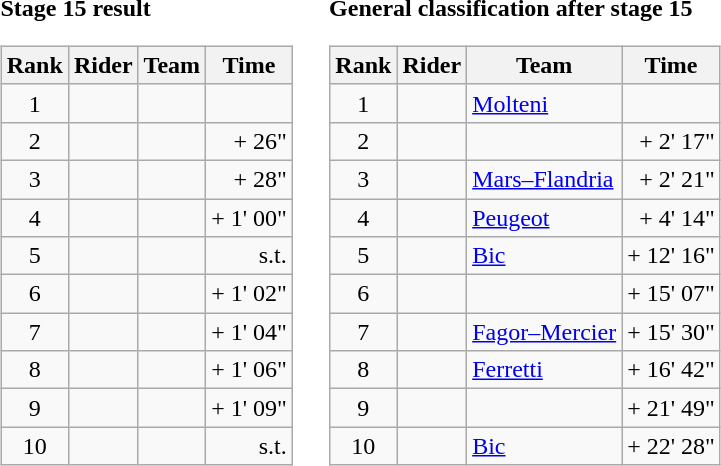<table>
<tr>
<td><strong>Stage 15 result</strong><br><table class="wikitable">
<tr>
<th scope="col">Rank</th>
<th scope="col">Rider</th>
<th scope="col">Team</th>
<th scope="col">Time</th>
</tr>
<tr>
<td style="text-align:center;">1</td>
<td></td>
<td></td>
<td style="text-align:right;"></td>
</tr>
<tr>
<td style="text-align:center;">2</td>
<td></td>
<td></td>
<td style="text-align:right;">+ 26"</td>
</tr>
<tr>
<td style="text-align:center;">3</td>
<td></td>
<td></td>
<td style="text-align:right;">+ 28"</td>
</tr>
<tr>
<td style="text-align:center;">4</td>
<td></td>
<td></td>
<td style="text-align:right;">+ 1' 00"</td>
</tr>
<tr>
<td style="text-align:center;">5</td>
<td></td>
<td></td>
<td style="text-align:right;">s.t.</td>
</tr>
<tr>
<td style="text-align:center;">6</td>
<td></td>
<td></td>
<td style="text-align:right;">+ 1' 02"</td>
</tr>
<tr>
<td style="text-align:center;">7</td>
<td></td>
<td></td>
<td style="text-align:right;">+ 1' 04"</td>
</tr>
<tr>
<td style="text-align:center;">8</td>
<td></td>
<td></td>
<td style="text-align:right;">+ 1' 06"</td>
</tr>
<tr>
<td style="text-align:center;">9</td>
<td></td>
<td></td>
<td style="text-align:right;">+ 1' 09"</td>
</tr>
<tr>
<td style="text-align:center;">10</td>
<td></td>
<td></td>
<td style="text-align:right;">s.t.</td>
</tr>
</table>
</td>
<td></td>
<td><strong>General classification after stage 15</strong><br><table class="wikitable">
<tr>
<th scope="col">Rank</th>
<th scope="col">Rider</th>
<th scope="col">Team</th>
<th scope="col">Time</th>
</tr>
<tr>
<td style="text-align:center;">1</td>
<td></td>
<td><a href='#'>Molteni</a></td>
<td style="text-align:right;"></td>
</tr>
<tr>
<td style="text-align:center;">2</td>
<td></td>
<td></td>
<td style="text-align:right;">+ 2' 17"</td>
</tr>
<tr>
<td style="text-align:center;">3</td>
<td></td>
<td><a href='#'>Mars–Flandria</a></td>
<td style="text-align:right;">+ 2' 21"</td>
</tr>
<tr>
<td style="text-align:center;">4</td>
<td></td>
<td><a href='#'>Peugeot</a></td>
<td style="text-align:right;">+ 4' 14"</td>
</tr>
<tr>
<td style="text-align:center;">5</td>
<td></td>
<td><a href='#'>Bic</a></td>
<td style="text-align:right;">+ 12' 16"</td>
</tr>
<tr>
<td style="text-align:center;">6</td>
<td></td>
<td></td>
<td style="text-align:right;">+ 15' 07"</td>
</tr>
<tr>
<td style="text-align:center;">7</td>
<td></td>
<td><a href='#'>Fagor–Mercier</a></td>
<td style="text-align:right;">+ 15' 30"</td>
</tr>
<tr>
<td style="text-align:center;">8</td>
<td></td>
<td><a href='#'>Ferretti</a></td>
<td style="text-align:right;">+ 16' 42"</td>
</tr>
<tr>
<td style="text-align:center;">9</td>
<td></td>
<td></td>
<td style="text-align:right;">+ 21' 49"</td>
</tr>
<tr>
<td style="text-align:center;">10</td>
<td></td>
<td><a href='#'>Bic</a></td>
<td style="text-align:right;">+ 22' 28"</td>
</tr>
</table>
</td>
</tr>
</table>
